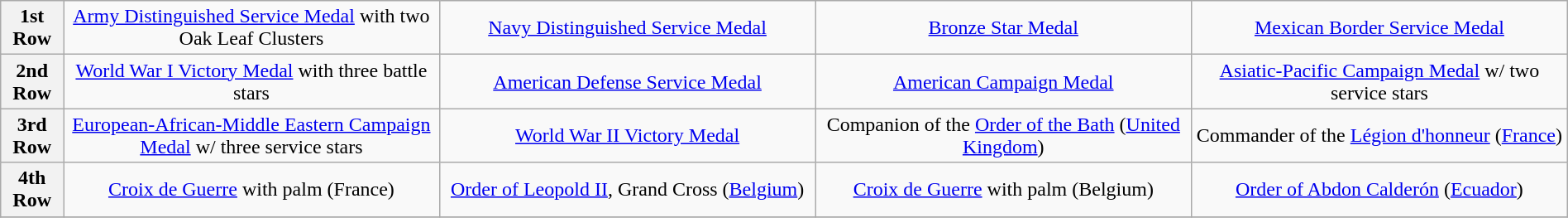<table class="wikitable" style="margin:1em auto; text-align:center;">
<tr>
<th width="25px">1st Row</th>
<td width="24%" style="text-align:center;"><a href='#'>Army Distinguished Service Medal</a> with two Oak Leaf Clusters</td>
<td width="24%" style="text-align:center;"><a href='#'>Navy Distinguished Service Medal</a></td>
<td width="24%" style="text-align:center;"><a href='#'>Bronze Star Medal</a></td>
<td width="24%" style="text-align:center;"><a href='#'>Mexican Border Service Medal</a></td>
</tr>
<tr>
<th>2nd Row</th>
<td style="text-align:center;"><a href='#'>World War I Victory Medal</a> with three battle stars</td>
<td style="text-align:center;"><a href='#'>American Defense Service Medal</a></td>
<td style="text-align:center;"><a href='#'>American Campaign Medal</a></td>
<td style="text-align:center;"><a href='#'>Asiatic-Pacific Campaign Medal</a> w/ two service stars</td>
</tr>
<tr>
<th>3rd Row</th>
<td style="text-align:center;"><a href='#'>European-African-Middle Eastern Campaign Medal</a> w/ three service stars</td>
<td style="text-align:center;"><a href='#'>World War II Victory Medal</a></td>
<td style="text-align:center;">Companion of the <a href='#'>Order of the Bath</a> (<a href='#'>United Kingdom</a>)</td>
<td style="text-align:center;">Commander of the <a href='#'>Légion d'honneur</a> (<a href='#'>France</a>)</td>
</tr>
<tr>
<th>4th Row</th>
<td style="text-align:center;"><a href='#'>Croix de Guerre</a> with palm (France)</td>
<td style="text-align:center;"><a href='#'>Order of Leopold II</a>, Grand Cross (<a href='#'>Belgium</a>)</td>
<td style="text-align:center;"><a href='#'>Croix de Guerre</a> with palm (Belgium)</td>
<td style="text-align:center;"><a href='#'>Order of Abdon Calderón</a> (<a href='#'>Ecuador</a>)</td>
</tr>
<tr>
</tr>
</table>
